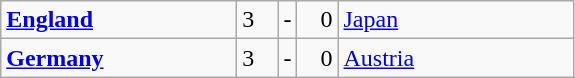<table class="wikitable">
<tr>
<td width=150> <strong><a href='#'>England</a></strong></td>
<td style="width:20px; text-align:left;">3</td>
<td>-</td>
<td style="width:20px; text-align:right;">0</td>
<td width=150> <a href='#'>Japan</a></td>
</tr>
<tr>
<td> <strong><a href='#'>Germany</a></strong></td>
<td style="text-align:left;">3</td>
<td>-</td>
<td style="text-align:right;">0</td>
<td> <a href='#'>Austria</a></td>
</tr>
</table>
